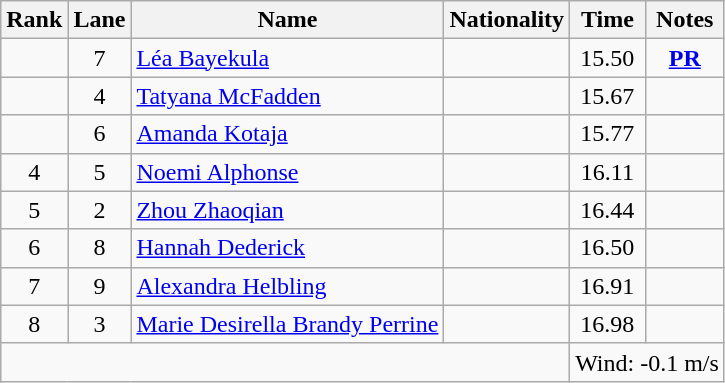<table class="wikitable sortable" style="text-align:center">
<tr>
<th>Rank</th>
<th>Lane</th>
<th>Name</th>
<th>Nationality</th>
<th>Time</th>
<th>Notes</th>
</tr>
<tr>
<td></td>
<td>7</td>
<td align="left"><a href='#'>Léa Bayekula</a></td>
<td align="left"></td>
<td>15.50</td>
<td><strong><a href='#'>PR</a></strong></td>
</tr>
<tr>
<td></td>
<td>4</td>
<td align="left"><a href='#'>Tatyana McFadden</a></td>
<td align="left"></td>
<td>15.67</td>
<td></td>
</tr>
<tr>
<td></td>
<td>6</td>
<td align="left"><a href='#'>Amanda Kotaja</a></td>
<td align="left"></td>
<td>15.77</td>
<td></td>
</tr>
<tr>
<td>4</td>
<td>5</td>
<td align="left"><a href='#'>Noemi Alphonse</a></td>
<td align="left"></td>
<td>16.11</td>
<td></td>
</tr>
<tr>
<td>5</td>
<td>2</td>
<td align="left"><a href='#'>Zhou Zhaoqian</a></td>
<td align="left"></td>
<td>16.44</td>
<td></td>
</tr>
<tr>
<td>6</td>
<td>8</td>
<td align="left"><a href='#'>Hannah Dederick</a></td>
<td align="left"></td>
<td>16.50</td>
<td></td>
</tr>
<tr>
<td>7</td>
<td>9</td>
<td align="left"><a href='#'>Alexandra Helbling</a></td>
<td align="left"></td>
<td>16.91</td>
<td></td>
</tr>
<tr>
<td>8</td>
<td>3</td>
<td align="left"><a href='#'>Marie Desirella Brandy Perrine</a></td>
<td align="left"></td>
<td>16.98</td>
<td></td>
</tr>
<tr class="sortbottom">
<td colspan="4"></td>
<td colspan="2" style="text-align:left;">Wind: -0.1 m/s</td>
</tr>
</table>
